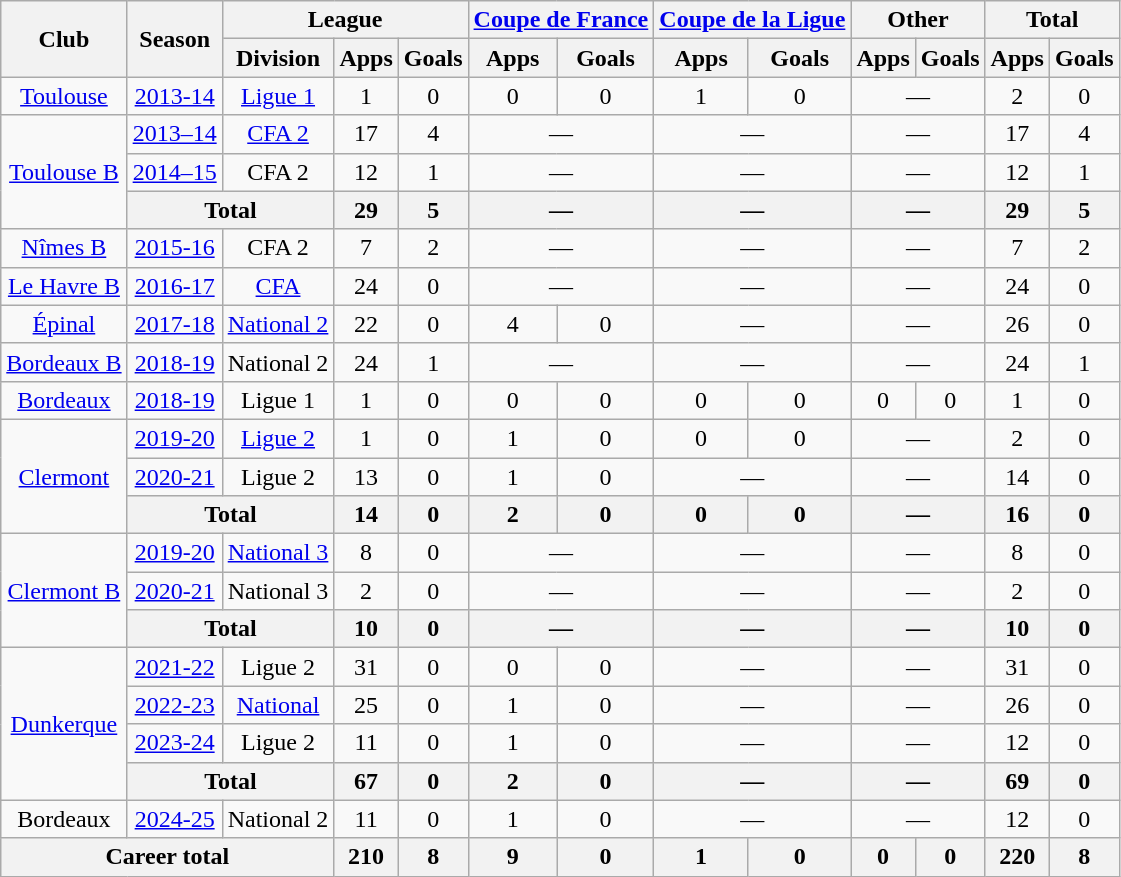<table class=wikitable style=text-align:center>
<tr>
<th rowspan=2>Club</th>
<th rowspan=2>Season</th>
<th colspan=3>League</th>
<th colspan=2><a href='#'>Coupe de France</a></th>
<th colspan=2><a href='#'>Coupe de la Ligue</a></th>
<th colspan=2>Other</th>
<th colspan=2>Total</th>
</tr>
<tr>
<th>Division</th>
<th>Apps</th>
<th>Goals</th>
<th>Apps</th>
<th>Goals</th>
<th>Apps</th>
<th>Goals</th>
<th>Apps</th>
<th>Goals</th>
<th>Apps</th>
<th>Goals</th>
</tr>
<tr>
<td><a href='#'>Toulouse</a></td>
<td><a href='#'>2013-14</a></td>
<td><a href='#'>Ligue 1</a></td>
<td>1</td>
<td>0</td>
<td>0</td>
<td>0</td>
<td>1</td>
<td>0</td>
<td colspan="2">—</td>
<td>2</td>
<td>0</td>
</tr>
<tr>
<td rowspan="3"><a href='#'>Toulouse B</a></td>
<td><a href='#'>2013–14</a></td>
<td><a href='#'>CFA 2</a></td>
<td>17</td>
<td>4</td>
<td colspan="2">—</td>
<td colspan="2">—</td>
<td colspan="2">—</td>
<td>17</td>
<td>4</td>
</tr>
<tr>
<td><a href='#'>2014–15</a></td>
<td>CFA 2</td>
<td>12</td>
<td>1</td>
<td colspan="2">—</td>
<td colspan="2">—</td>
<td colspan="2">—</td>
<td>12</td>
<td>1</td>
</tr>
<tr>
<th colspan="2">Total</th>
<th>29</th>
<th>5</th>
<th colspan="2">—</th>
<th colspan="2">—</th>
<th colspan="2">—</th>
<th>29</th>
<th>5</th>
</tr>
<tr>
<td><a href='#'>Nîmes B</a></td>
<td><a href='#'>2015-16</a></td>
<td>CFA 2</td>
<td>7</td>
<td>2</td>
<td colspan="2">—</td>
<td colspan="2">—</td>
<td colspan="2">—</td>
<td>7</td>
<td>2</td>
</tr>
<tr>
<td><a href='#'>Le Havre B</a></td>
<td><a href='#'>2016-17</a></td>
<td><a href='#'>CFA</a></td>
<td>24</td>
<td>0</td>
<td colspan="2">—</td>
<td colspan="2">—</td>
<td colspan="2">—</td>
<td>24</td>
<td>0</td>
</tr>
<tr>
<td><a href='#'>Épinal</a></td>
<td><a href='#'>2017-18</a></td>
<td><a href='#'>National 2</a></td>
<td>22</td>
<td>0</td>
<td>4</td>
<td>0</td>
<td colspan="2">—</td>
<td colspan="2">—</td>
<td>26</td>
<td>0</td>
</tr>
<tr>
<td><a href='#'>Bordeaux B</a></td>
<td><a href='#'>2018-19</a></td>
<td>National 2</td>
<td>24</td>
<td>1</td>
<td colspan="2">—</td>
<td colspan="2">—</td>
<td colspan="2">—</td>
<td>24</td>
<td>1</td>
</tr>
<tr>
<td><a href='#'>Bordeaux</a></td>
<td><a href='#'>2018-19</a></td>
<td>Ligue 1</td>
<td>1</td>
<td>0</td>
<td>0</td>
<td>0</td>
<td>0</td>
<td>0</td>
<td>0</td>
<td>0</td>
<td>1</td>
<td>0</td>
</tr>
<tr>
<td rowspan="3"><a href='#'>Clermont</a></td>
<td><a href='#'>2019-20</a></td>
<td><a href='#'>Ligue 2</a></td>
<td>1</td>
<td>0</td>
<td>1</td>
<td>0</td>
<td>0</td>
<td>0</td>
<td colspan="2">—</td>
<td>2</td>
<td>0</td>
</tr>
<tr>
<td><a href='#'>2020-21</a></td>
<td>Ligue 2</td>
<td>13</td>
<td>0</td>
<td>1</td>
<td>0</td>
<td colspan="2">—</td>
<td colspan="2">—</td>
<td>14</td>
<td>0</td>
</tr>
<tr>
<th colspan="2">Total</th>
<th>14</th>
<th>0</th>
<th>2</th>
<th>0</th>
<th>0</th>
<th>0</th>
<th colspan="2">—</th>
<th>16</th>
<th>0</th>
</tr>
<tr>
<td rowspan="3"><a href='#'>Clermont B</a></td>
<td><a href='#'>2019-20</a></td>
<td><a href='#'>National 3</a></td>
<td>8</td>
<td>0</td>
<td colspan="2">—</td>
<td colspan="2">—</td>
<td colspan="2">—</td>
<td>8</td>
<td>0</td>
</tr>
<tr>
<td><a href='#'>2020-21</a></td>
<td>National 3</td>
<td>2</td>
<td>0</td>
<td colspan="2">—</td>
<td colspan="2">—</td>
<td colspan="2">—</td>
<td>2</td>
<td>0</td>
</tr>
<tr>
<th colspan="2">Total</th>
<th>10</th>
<th>0</th>
<th colspan="2">—</th>
<th colspan="2">—</th>
<th colspan="2">—</th>
<th>10</th>
<th>0</th>
</tr>
<tr>
<td rowspan="4"><a href='#'>Dunkerque</a></td>
<td><a href='#'>2021-22</a></td>
<td>Ligue 2</td>
<td>31</td>
<td>0</td>
<td>0</td>
<td>0</td>
<td colspan="2">—</td>
<td colspan="2">—</td>
<td>31</td>
<td>0</td>
</tr>
<tr>
<td><a href='#'>2022-23</a></td>
<td><a href='#'>National</a></td>
<td>25</td>
<td>0</td>
<td>1</td>
<td>0</td>
<td colspan="2">—</td>
<td colspan="2">—</td>
<td>26</td>
<td>0</td>
</tr>
<tr>
<td><a href='#'>2023-24</a></td>
<td>Ligue 2</td>
<td>11</td>
<td>0</td>
<td>1</td>
<td>0</td>
<td colspan="2">—</td>
<td colspan="2">—</td>
<td>12</td>
<td>0</td>
</tr>
<tr>
<th colspan="2">Total</th>
<th>67</th>
<th>0</th>
<th>2</th>
<th>0</th>
<th colspan="2">—</th>
<th colspan="2">—</th>
<th>69</th>
<th>0</th>
</tr>
<tr>
<td>Bordeaux</td>
<td><a href='#'>2024-25</a></td>
<td>National 2</td>
<td>11</td>
<td>0</td>
<td>1</td>
<td>0</td>
<td colspan="2">—</td>
<td colspan="2">—</td>
<td>12</td>
<td>0</td>
</tr>
<tr>
<th colspan="3">Career total</th>
<th>210</th>
<th>8</th>
<th>9</th>
<th>0</th>
<th>1</th>
<th>0</th>
<th>0</th>
<th>0</th>
<th>220</th>
<th>8</th>
</tr>
</table>
